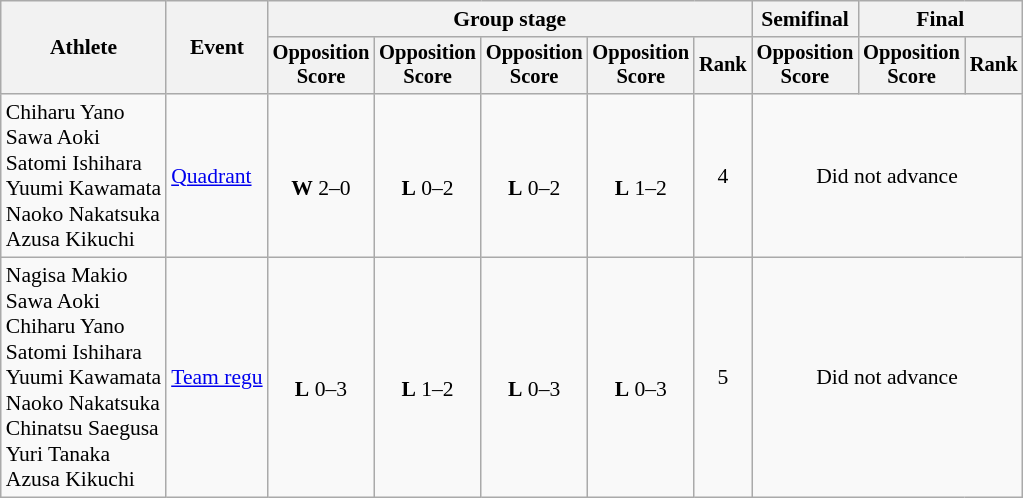<table class=wikitable style=font-size:90%;text-align:center>
<tr>
<th rowspan="2">Athlete</th>
<th rowspan="2">Event</th>
<th colspan=5>Group stage</th>
<th>Semifinal</th>
<th colspan=2>Final</th>
</tr>
<tr style="font-size:95%">
<th>Opposition<br>Score</th>
<th>Opposition<br>Score</th>
<th>Opposition<br>Score</th>
<th>Opposition<br>Score</th>
<th>Rank</th>
<th>Opposition<br>Score</th>
<th>Opposition<br>Score</th>
<th>Rank</th>
</tr>
<tr>
<td style="text-align:left">Chiharu Yano<br>Sawa Aoki<br>Satomi Ishihara<br>Yuumi Kawamata<br>Naoko Nakatsuka<br>Azusa Kikuchi</td>
<td style="text-align:left"><a href='#'>Quadrant</a></td>
<td><br><strong>W</strong> 2–0</td>
<td><br><strong>L</strong> 0–2</td>
<td><br><strong>L</strong> 0–2</td>
<td><br><strong>L</strong> 1–2</td>
<td>4</td>
<td colspan=3>Did not advance</td>
</tr>
<tr>
<td style="text-align:left">Nagisa Makio<br>Sawa Aoki<br>Chiharu Yano<br>Satomi Ishihara<br>Yuumi Kawamata<br>Naoko Nakatsuka<br>Chinatsu Saegusa<br>Yuri Tanaka<br>Azusa Kikuchi</td>
<td style="text-align:left"><a href='#'>Team regu</a></td>
<td><br><strong>L</strong> 0–3</td>
<td><br><strong>L</strong> 1–2</td>
<td><br><strong>L</strong> 0–3</td>
<td><br><strong>L</strong> 0–3</td>
<td>5</td>
<td colspan=3>Did not advance</td>
</tr>
</table>
